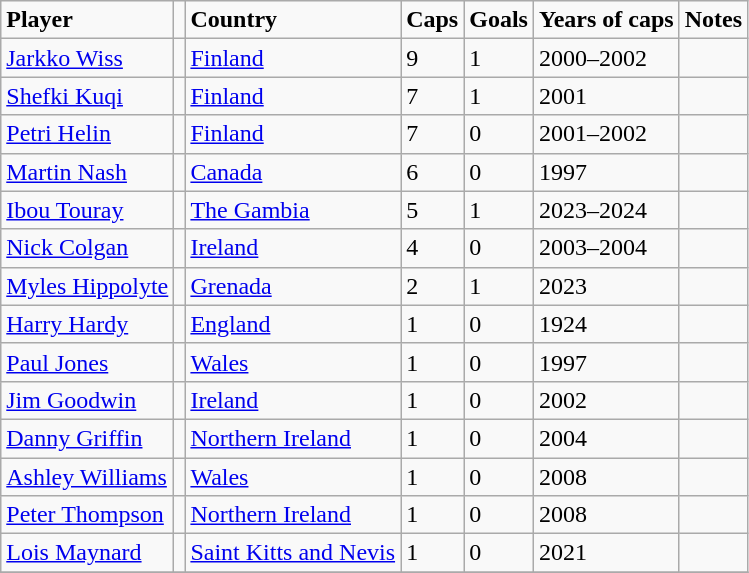<table class="wikitable" style="text-align: left">
<tr>
<td><strong>Player</strong></td>
<td></td>
<td><strong>Country</strong></td>
<td><strong>Caps</strong></td>
<td><strong>Goals</strong></td>
<td><strong>Years of caps</strong></td>
<td><strong>Notes</strong></td>
</tr>
<tr>
<td><a href='#'>Jarkko Wiss</a></td>
<td></td>
<td><a href='#'>Finland</a></td>
<td>9</td>
<td>1</td>
<td>2000–2002</td>
<td></td>
</tr>
<tr>
<td><a href='#'>Shefki Kuqi</a></td>
<td></td>
<td><a href='#'>Finland</a></td>
<td>7</td>
<td>1</td>
<td>2001</td>
<td></td>
</tr>
<tr>
<td><a href='#'>Petri Helin</a></td>
<td></td>
<td><a href='#'>Finland</a></td>
<td>7</td>
<td>0</td>
<td>2001–2002</td>
<td></td>
</tr>
<tr>
<td><a href='#'>Martin Nash</a></td>
<td></td>
<td><a href='#'>Canada</a></td>
<td>6</td>
<td>0</td>
<td>1997</td>
<td></td>
</tr>
<tr>
<td><a href='#'>Ibou Touray</a></td>
<td></td>
<td><a href='#'>The Gambia</a></td>
<td>5</td>
<td>1</td>
<td>2023–2024</td>
<td></td>
</tr>
<tr>
<td><a href='#'>Nick Colgan</a></td>
<td></td>
<td><a href='#'>Ireland</a></td>
<td>4</td>
<td>0</td>
<td>2003–2004</td>
<td></td>
</tr>
<tr>
<td><a href='#'>Myles Hippolyte</a></td>
<td></td>
<td><a href='#'>Grenada</a></td>
<td>2</td>
<td>1</td>
<td>2023</td>
<td></td>
</tr>
<tr>
<td><a href='#'>Harry Hardy</a></td>
<td></td>
<td><a href='#'>England</a></td>
<td>1</td>
<td>0</td>
<td>1924</td>
<td></td>
</tr>
<tr>
<td><a href='#'>Paul Jones</a></td>
<td></td>
<td><a href='#'>Wales</a></td>
<td>1</td>
<td>0</td>
<td>1997</td>
<td></td>
</tr>
<tr>
<td><a href='#'>Jim Goodwin</a></td>
<td></td>
<td><a href='#'>Ireland</a></td>
<td>1</td>
<td>0</td>
<td>2002</td>
<td></td>
</tr>
<tr>
<td><a href='#'>Danny Griffin</a></td>
<td></td>
<td><a href='#'>Northern Ireland</a></td>
<td>1</td>
<td>0</td>
<td>2004</td>
<td></td>
</tr>
<tr>
<td><a href='#'>Ashley Williams</a></td>
<td></td>
<td><a href='#'>Wales</a></td>
<td>1</td>
<td>0</td>
<td>2008</td>
<td></td>
</tr>
<tr>
<td><a href='#'>Peter Thompson</a></td>
<td></td>
<td><a href='#'>Northern Ireland</a></td>
<td>1</td>
<td>0</td>
<td>2008</td>
<td></td>
</tr>
<tr>
<td><a href='#'>Lois Maynard</a></td>
<td></td>
<td><a href='#'>Saint Kitts and Nevis</a></td>
<td>1</td>
<td>0</td>
<td>2021</td>
<td></td>
</tr>
<tr>
</tr>
</table>
